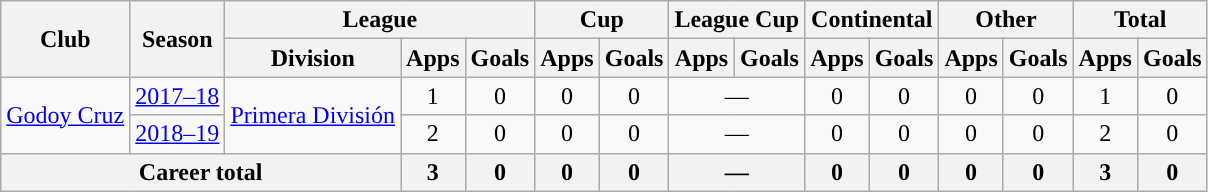<table class="wikitable" style="text-align:center">
<tr>
<th rowspan="2">Club</th>
<th rowspan="2">Season</th>
<th colspan="3">League</th>
<th colspan="2">Cup</th>
<th colspan="2">League Cup</th>
<th colspan="2">Continental</th>
<th colspan="2">Other</th>
<th colspan="2">Total</th>
</tr>
<tr>
<th>Division</th>
<th>Apps</th>
<th>Goals</th>
<th>Apps</th>
<th>Goals</th>
<th>Apps</th>
<th>Goals</th>
<th>Apps</th>
<th>Goals</th>
<th>Apps</th>
<th>Goals</th>
<th>Apps</th>
<th>Goals</th>
</tr>
<tr>
<td rowspan="2"><a href='#'>Godoy Cruz</a></td>
<td><a href='#'>2017–18</a></td>
<td rowspan="2"><a href='#'>Primera División</a></td>
<td>1</td>
<td>0</td>
<td>0</td>
<td>0</td>
<td colspan="2">—</td>
<td>0</td>
<td>0</td>
<td>0</td>
<td>0</td>
<td>1</td>
<td>0</td>
</tr>
<tr>
<td><a href='#'>2018–19</a></td>
<td>2</td>
<td>0</td>
<td>0</td>
<td>0</td>
<td colspan="2">—</td>
<td>0</td>
<td>0</td>
<td>0</td>
<td>0</td>
<td>2</td>
<td>0</td>
</tr>
<tr>
<th colspan="3">Career total</th>
<th>3</th>
<th>0</th>
<th>0</th>
<th>0</th>
<th colspan="2">—</th>
<th>0</th>
<th>0</th>
<th>0</th>
<th>0</th>
<th>3</th>
<th>0</th>
</tr>
</table>
